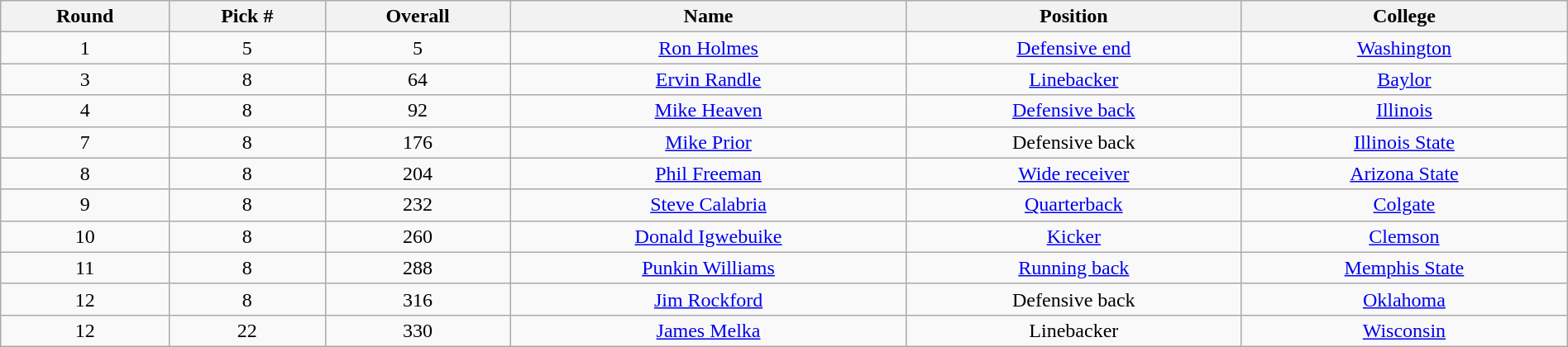<table class="wikitable sortable sortable" style="width: 100%; text-align:center">
<tr>
<th>Round</th>
<th>Pick #</th>
<th>Overall</th>
<th>Name</th>
<th>Position</th>
<th>College</th>
</tr>
<tr>
<td>1</td>
<td>5</td>
<td>5</td>
<td><a href='#'>Ron Holmes</a></td>
<td><a href='#'>Defensive end</a></td>
<td><a href='#'>Washington</a></td>
</tr>
<tr>
<td>3</td>
<td>8</td>
<td>64</td>
<td><a href='#'>Ervin Randle</a></td>
<td><a href='#'>Linebacker</a></td>
<td><a href='#'>Baylor</a></td>
</tr>
<tr>
<td>4</td>
<td>8</td>
<td>92</td>
<td><a href='#'>Mike Heaven</a></td>
<td><a href='#'>Defensive back</a></td>
<td><a href='#'>Illinois</a></td>
</tr>
<tr>
<td>7</td>
<td>8</td>
<td>176</td>
<td><a href='#'>Mike Prior</a></td>
<td>Defensive back</td>
<td><a href='#'>Illinois State</a></td>
</tr>
<tr>
<td>8</td>
<td>8</td>
<td>204</td>
<td><a href='#'>Phil Freeman</a></td>
<td><a href='#'>Wide receiver</a></td>
<td><a href='#'>Arizona State</a></td>
</tr>
<tr>
<td>9</td>
<td>8</td>
<td>232</td>
<td><a href='#'>Steve Calabria</a></td>
<td><a href='#'>Quarterback</a></td>
<td><a href='#'>Colgate</a></td>
</tr>
<tr>
<td>10</td>
<td>8</td>
<td>260</td>
<td><a href='#'>Donald Igwebuike</a></td>
<td><a href='#'>Kicker</a></td>
<td><a href='#'>Clemson</a></td>
</tr>
<tr>
<td>11</td>
<td>8</td>
<td>288</td>
<td><a href='#'>Punkin Williams</a></td>
<td><a href='#'>Running back</a></td>
<td><a href='#'>Memphis State</a></td>
</tr>
<tr>
<td>12</td>
<td>8</td>
<td>316</td>
<td><a href='#'>Jim Rockford</a></td>
<td>Defensive back</td>
<td><a href='#'>Oklahoma</a></td>
</tr>
<tr>
<td>12</td>
<td>22</td>
<td>330</td>
<td><a href='#'>James Melka</a></td>
<td>Linebacker</td>
<td><a href='#'>Wisconsin</a></td>
</tr>
</table>
